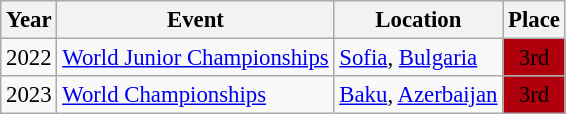<table class="wikitable" style="text-align:center; font-size:95%;">
<tr>
<th align=center>Year</th>
<th>Event</th>
<th>Location</th>
<th>Place</th>
</tr>
<tr>
<td>2022</td>
<td align="left"><a href='#'>World Junior Championships</a></td>
<td align="left"><a href='#'>Sofia</a>, <a href='#'>Bulgaria</a></td>
<td align="center" bgcolor="bronze">3rd</td>
</tr>
<tr>
<td>2023</td>
<td align="left"><a href='#'>World Championships</a></td>
<td align="left"><a href='#'>Baku</a>, <a href='#'>Azerbaijan</a></td>
<td align="center" bgcolor="bronze">3rd</td>
</tr>
</table>
